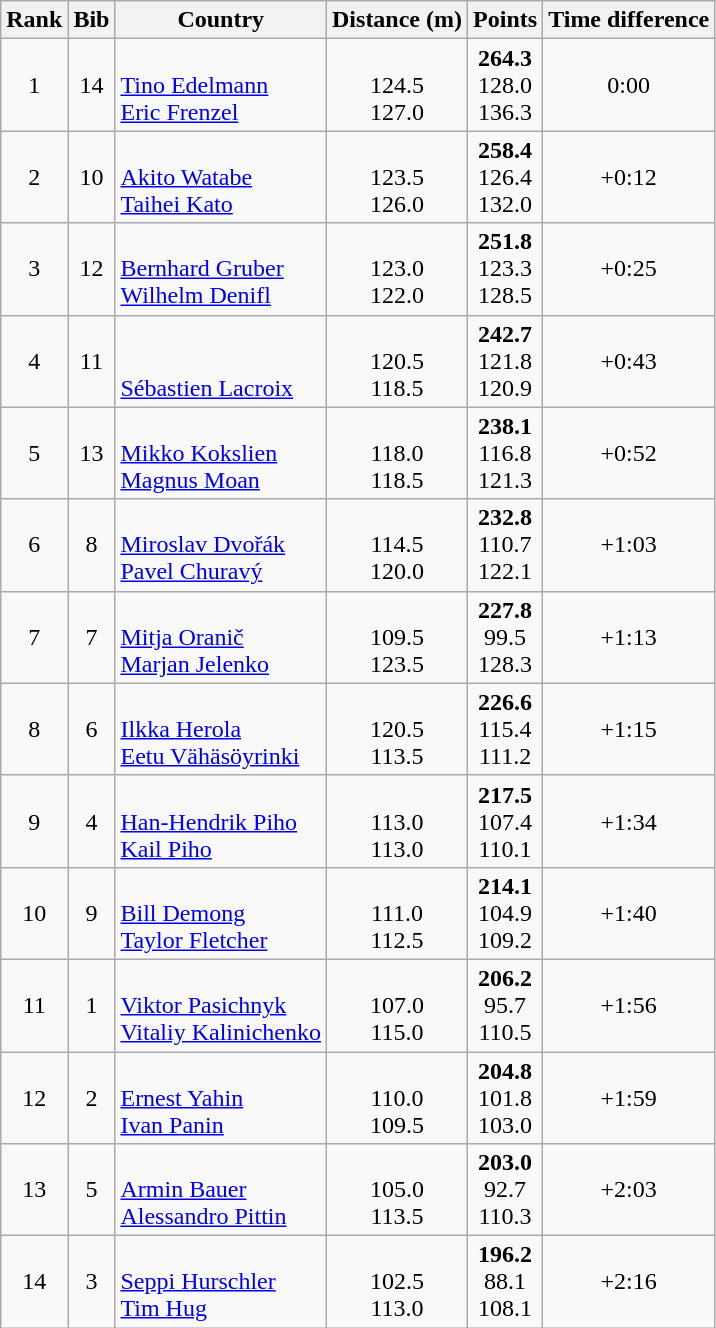<table class="wikitable sortable" style="text-align:center">
<tr>
<th>Rank</th>
<th>Bib</th>
<th>Country</th>
<th>Distance (m)</th>
<th>Points</th>
<th>Time difference</th>
</tr>
<tr>
<td>1</td>
<td>14</td>
<td align=left><br><a href='#'>Tino Edelmann</a><br><a href='#'>Eric Frenzel</a></td>
<td><br>124.5 <br> 127.0</td>
<td><strong>264.3</strong><br>128.0<br>136.3</td>
<td>0:00</td>
</tr>
<tr>
<td>2</td>
<td>10</td>
<td align=left><br><a href='#'>Akito Watabe</a><br><a href='#'>Taihei Kato</a></td>
<td><br>123.5<br> 126.0</td>
<td><strong>258.4</strong><br>126.4<br> 132.0</td>
<td>+0:12</td>
</tr>
<tr>
<td>3</td>
<td>12</td>
<td align=left><br><a href='#'>Bernhard Gruber</a><br><a href='#'>Wilhelm Denifl</a></td>
<td><br>123.0<br>122.0</td>
<td><strong>251.8</strong><br>123.3<br>128.5</td>
<td>+0:25</td>
</tr>
<tr>
<td>4</td>
<td>11</td>
<td align=left><br><br><a href='#'>Sébastien Lacroix</a></td>
<td><br>120.5<br>118.5</td>
<td><strong>242.7</strong><br>121.8<br>120.9</td>
<td>+0:43</td>
</tr>
<tr>
<td>5</td>
<td>13</td>
<td align=left><br><a href='#'>Mikko Kokslien</a><br><a href='#'>Magnus Moan</a></td>
<td><br>118.0<br>118.5</td>
<td><strong>238.1</strong><br>116.8<br>121.3</td>
<td>+0:52</td>
</tr>
<tr>
<td>6</td>
<td>8</td>
<td align=left><br><a href='#'>Miroslav Dvořák</a><br><a href='#'>Pavel Churavý</a></td>
<td><br>114.5<br>120.0</td>
<td><strong>232.8</strong><br>110.7<br>122.1</td>
<td>+1:03</td>
</tr>
<tr>
<td>7</td>
<td>7</td>
<td align=left><br><a href='#'>Mitja Oranič</a><br><a href='#'>Marjan Jelenko</a></td>
<td><br>109.5<br>123.5</td>
<td><strong>227.8</strong><br>99.5<br>128.3</td>
<td>+1:13</td>
</tr>
<tr>
<td>8</td>
<td>6</td>
<td align=left><br><a href='#'>Ilkka Herola</a><br><a href='#'>Eetu Vähäsöyrinki</a></td>
<td><br>120.5<br>113.5</td>
<td><strong>226.6</strong><br>115.4<br>111.2</td>
<td>+1:15</td>
</tr>
<tr>
<td>9</td>
<td>4</td>
<td align=left><br><a href='#'>Han-Hendrik Piho</a><br><a href='#'>Kail Piho</a></td>
<td><br>113.0<br>113.0</td>
<td><strong>217.5</strong><br>107.4<br>110.1</td>
<td>+1:34</td>
</tr>
<tr>
<td>10</td>
<td>9</td>
<td align=left><br><a href='#'>Bill Demong</a><br><a href='#'>Taylor Fletcher</a></td>
<td><br>111.0<br>112.5</td>
<td><strong>214.1</strong><br>104.9<br>109.2</td>
<td>+1:40</td>
</tr>
<tr>
<td>11</td>
<td>1</td>
<td align=left><br><a href='#'>Viktor Pasichnyk</a><br><a href='#'>Vitaliy Kalinichenko</a></td>
<td><br>107.0<br>115.0</td>
<td><strong>206.2</strong><br>95.7<br>110.5</td>
<td>+1:56</td>
</tr>
<tr>
<td>12</td>
<td>2</td>
<td align=left><br><a href='#'>Ernest Yahin</a><br><a href='#'>Ivan Panin</a></td>
<td><br>110.0<br>109.5</td>
<td><strong>204.8</strong> <br>101.8<br> 103.0</td>
<td>+1:59</td>
</tr>
<tr>
<td>13</td>
<td>5</td>
<td align=left><br><a href='#'>Armin Bauer</a><br><a href='#'>Alessandro Pittin</a></td>
<td><br>105.0<br>113.5</td>
<td><strong>203.0</strong><br>92.7<br>110.3</td>
<td>+2:03</td>
</tr>
<tr>
<td>14</td>
<td>3</td>
<td align=left><br><a href='#'>Seppi Hurschler</a><br><a href='#'>Tim Hug</a></td>
<td><br>102.5<br>113.0</td>
<td><strong>196.2</strong><br>88.1<br>108.1</td>
<td>+2:16</td>
</tr>
</table>
